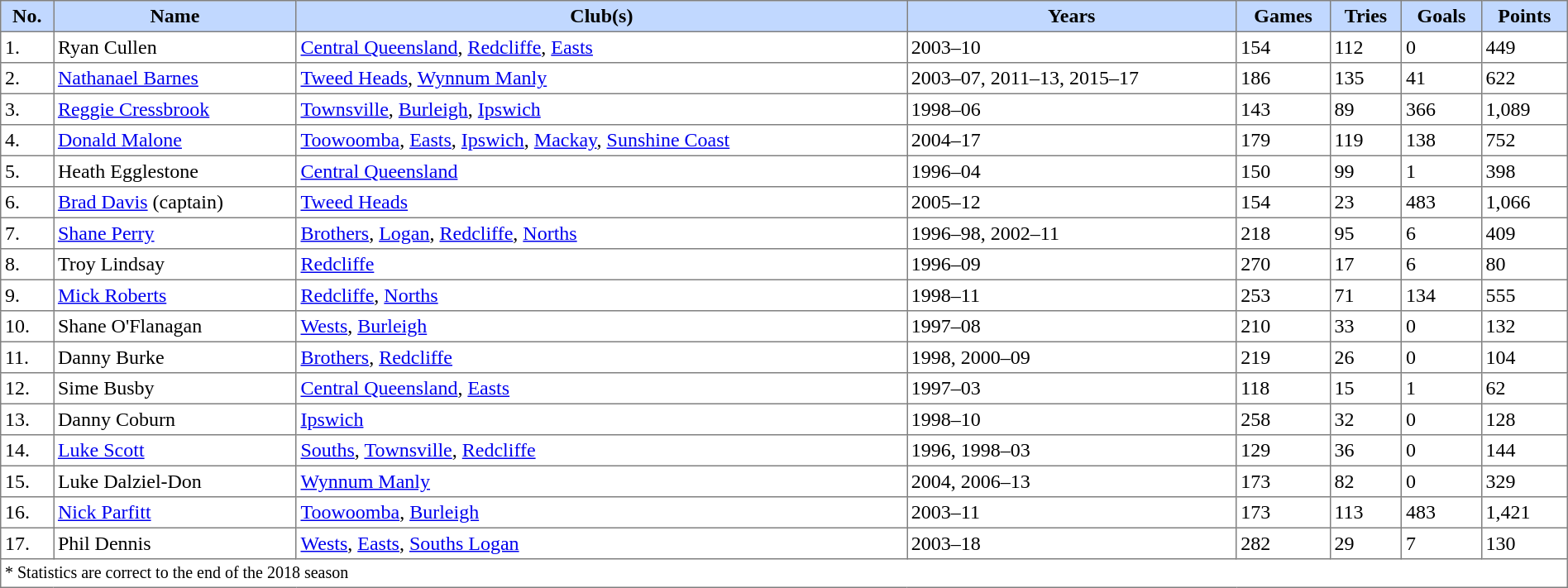<table border=1 style="border-collapse:collapse;" cellpadding=3 cellspacing=0 width=100%>
<tr bgcolor=#C1D8FF>
<th>No.</th>
<th>Name</th>
<th>Club(s)</th>
<th>Years</th>
<th>Games</th>
<th>Tries</th>
<th>Goals</th>
<th>Points</th>
</tr>
<tr>
<td>1.</td>
<td>Ryan Cullen</td>
<td><a href='#'>Central Queensland</a>, <a href='#'>Redcliffe</a>, <a href='#'>Easts</a></td>
<td>2003–10</td>
<td>154</td>
<td>112</td>
<td>0</td>
<td>449</td>
</tr>
<tr>
<td>2.</td>
<td><a href='#'>Nathanael Barnes</a></td>
<td><a href='#'>Tweed Heads</a>, <a href='#'>Wynnum Manly</a></td>
<td>2003–07, 2011–13, 2015–17</td>
<td>186</td>
<td>135</td>
<td>41</td>
<td>622</td>
</tr>
<tr>
<td>3.</td>
<td><a href='#'>Reggie Cressbrook</a></td>
<td><a href='#'>Townsville</a>, <a href='#'>Burleigh</a>, <a href='#'>Ipswich</a></td>
<td>1998–06</td>
<td>143</td>
<td>89</td>
<td>366</td>
<td>1,089</td>
</tr>
<tr>
<td>4.</td>
<td><a href='#'>Donald Malone</a></td>
<td><a href='#'>Toowoomba</a>, <a href='#'>Easts</a>, <a href='#'>Ipswich</a>, <a href='#'>Mackay</a>, <a href='#'>Sunshine Coast</a></td>
<td>2004–17</td>
<td>179</td>
<td>119</td>
<td>138</td>
<td>752</td>
</tr>
<tr>
<td>5.</td>
<td>Heath Egglestone</td>
<td><a href='#'>Central Queensland</a></td>
<td>1996–04</td>
<td>150</td>
<td>99</td>
<td>1</td>
<td>398</td>
</tr>
<tr>
<td>6.</td>
<td><a href='#'>Brad Davis</a> (captain)</td>
<td><a href='#'>Tweed Heads</a></td>
<td>2005–12</td>
<td>154</td>
<td>23</td>
<td>483</td>
<td>1,066</td>
</tr>
<tr>
<td>7.</td>
<td><a href='#'>Shane Perry</a></td>
<td><a href='#'>Brothers</a>, <a href='#'>Logan</a>, <a href='#'>Redcliffe</a>, <a href='#'>Norths</a></td>
<td>1996–98, 2002–11</td>
<td>218</td>
<td>95</td>
<td>6</td>
<td>409</td>
</tr>
<tr>
<td>8.</td>
<td>Troy Lindsay</td>
<td><a href='#'>Redcliffe</a></td>
<td>1996–09</td>
<td>270</td>
<td>17</td>
<td>6</td>
<td>80</td>
</tr>
<tr>
<td>9.</td>
<td><a href='#'>Mick Roberts</a></td>
<td><a href='#'>Redcliffe</a>, <a href='#'>Norths</a></td>
<td>1998–11</td>
<td>253</td>
<td>71</td>
<td>134</td>
<td>555</td>
</tr>
<tr>
<td>10.</td>
<td>Shane O'Flanagan</td>
<td><a href='#'>Wests</a>, <a href='#'>Burleigh</a></td>
<td>1997–08</td>
<td>210</td>
<td>33</td>
<td>0</td>
<td>132</td>
</tr>
<tr>
<td>11.</td>
<td>Danny Burke</td>
<td><a href='#'>Brothers</a>, <a href='#'>Redcliffe</a></td>
<td>1998, 2000–09</td>
<td>219</td>
<td>26</td>
<td>0</td>
<td>104</td>
</tr>
<tr>
<td>12.</td>
<td>Sime Busby</td>
<td><a href='#'>Central Queensland</a>, <a href='#'>Easts</a></td>
<td>1997–03</td>
<td>118</td>
<td>15</td>
<td>1</td>
<td>62</td>
</tr>
<tr>
<td>13.</td>
<td>Danny Coburn</td>
<td><a href='#'>Ipswich</a></td>
<td>1998–10</td>
<td>258</td>
<td>32</td>
<td>0</td>
<td>128</td>
</tr>
<tr>
<td>14.</td>
<td><a href='#'>Luke Scott</a></td>
<td><a href='#'>Souths</a>, <a href='#'>Townsville</a>, <a href='#'>Redcliffe</a></td>
<td>1996, 1998–03</td>
<td>129</td>
<td>36</td>
<td>0</td>
<td>144</td>
</tr>
<tr>
<td>15.</td>
<td>Luke Dalziel-Don</td>
<td><a href='#'>Wynnum Manly</a></td>
<td>2004, 2006–13</td>
<td>173</td>
<td>82</td>
<td>0</td>
<td>329</td>
</tr>
<tr>
<td>16.</td>
<td><a href='#'>Nick Parfitt</a></td>
<td><a href='#'>Toowoomba</a>, <a href='#'>Burleigh</a></td>
<td>2003–11</td>
<td>173</td>
<td>113</td>
<td>483</td>
<td>1,421</td>
</tr>
<tr>
<td>17.</td>
<td>Phil Dennis</td>
<td><a href='#'>Wests</a>, <a href='#'>Easts</a>, <a href='#'>Souths Logan</a></td>
<td>2003–18</td>
<td>282</td>
<td>29</td>
<td>7</td>
<td>130</td>
</tr>
<tr>
<td colspan="8" style="font-size:10pt">* Statistics are correct to the end of the 2018 season</td>
</tr>
</table>
